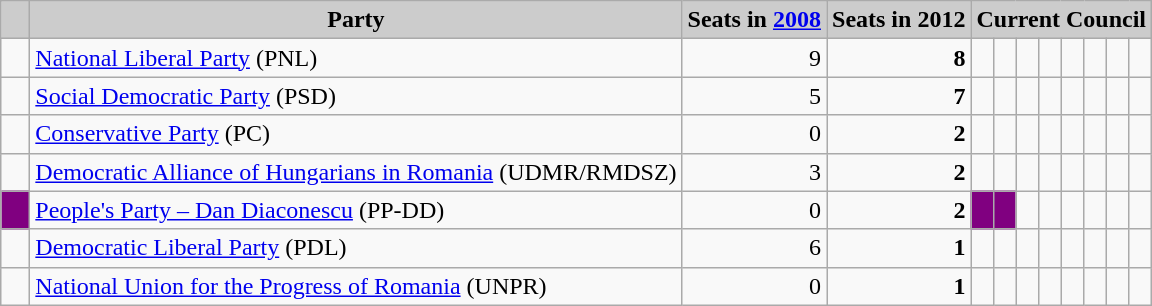<table class="wikitable">
<tr>
<th style="background:#ccc">   </th>
<th style="background:#ccc">Party</th>
<th style="background:#ccc">Seats in <a href='#'>2008</a></th>
<th style="background:#ccc">Seats in 2012</th>
<th colspan="8" style="background:#ccc">Current Council</th>
</tr>
<tr>
<td>  </td>
<td><a href='#'>National Liberal Party</a> (PNL)</td>
<td style="text-align: right">9</td>
<td style="text-align: right"><strong>8</strong></td>
<td>  </td>
<td>  </td>
<td>  </td>
<td>  </td>
<td>  </td>
<td>  </td>
<td>  </td>
<td>  </td>
</tr>
<tr>
<td>  </td>
<td><a href='#'>Social Democratic Party</a> (PSD)</td>
<td style="text-align: right">5</td>
<td style="text-align: right"><strong>7</strong></td>
<td>  </td>
<td>  </td>
<td>  </td>
<td>  </td>
<td>  </td>
<td>  </td>
<td>  </td>
<td> </td>
</tr>
<tr>
<td>  </td>
<td><a href='#'>Conservative Party</a> (PC)</td>
<td style="text-align: right">0</td>
<td style="text-align: right"><strong>2</strong></td>
<td>  </td>
<td>  </td>
<td> </td>
<td> </td>
<td> </td>
<td> </td>
<td> </td>
<td> </td>
</tr>
<tr>
<td>  </td>
<td><a href='#'>Democratic Alliance of Hungarians in Romania</a> (UDMR/RMDSZ)</td>
<td style="text-align: right">3</td>
<td style="text-align: right"><strong>2</strong></td>
<td>  </td>
<td>  </td>
<td> </td>
<td> </td>
<td> </td>
<td> </td>
<td> </td>
<td> </td>
</tr>
<tr>
<td style="background-color:purple"> </td>
<td><a href='#'>People's Party – Dan Diaconescu</a> (PP-DD)</td>
<td style="text-align: right">0</td>
<td style="text-align: right"><strong>2</strong></td>
<td style="background-color:purple"> </td>
<td style="background-color:purple"> </td>
<td> </td>
<td> </td>
<td> </td>
<td> </td>
<td> </td>
<td> </td>
</tr>
<tr>
<td>  </td>
<td><a href='#'>Democratic Liberal Party</a> (PDL)</td>
<td style="text-align: right">6</td>
<td style="text-align: right"><strong>1</strong></td>
<td>  </td>
<td> </td>
<td> </td>
<td> </td>
<td> </td>
<td> </td>
<td> </td>
<td> </td>
</tr>
<tr>
<td>  </td>
<td><a href='#'>National Union for the Progress of Romania</a> (UNPR)</td>
<td style="text-align: right">0</td>
<td style="text-align: right"><strong>1</strong></td>
<td>  </td>
<td> </td>
<td> </td>
<td> </td>
<td> </td>
<td> </td>
<td> </td>
<td> </td>
</tr>
</table>
